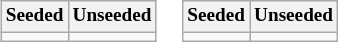<table>
<tr valign=top>
<td><br><table class="wikitable" style="font-size:80%">
<tr>
<th width=50%>Seeded</th>
<th width=50%>Unseeded</th>
</tr>
<tr>
<td valign=top></td>
<td valign=top></td>
</tr>
</table>
</td>
<td><br><table class="wikitable" style="font-size:80%">
<tr>
<th width=50%>Seeded</th>
<th width=50%>Unseeded</th>
</tr>
<tr>
<td valign=top></td>
<td valign=top></td>
</tr>
</table>
</td>
</tr>
</table>
